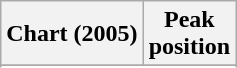<table class="wikitable sortable plainrowheaders" style="text-align:center">
<tr>
<th scope="col">Chart (2005)</th>
<th scope="col">Peak<br>position</th>
</tr>
<tr>
</tr>
<tr>
</tr>
</table>
